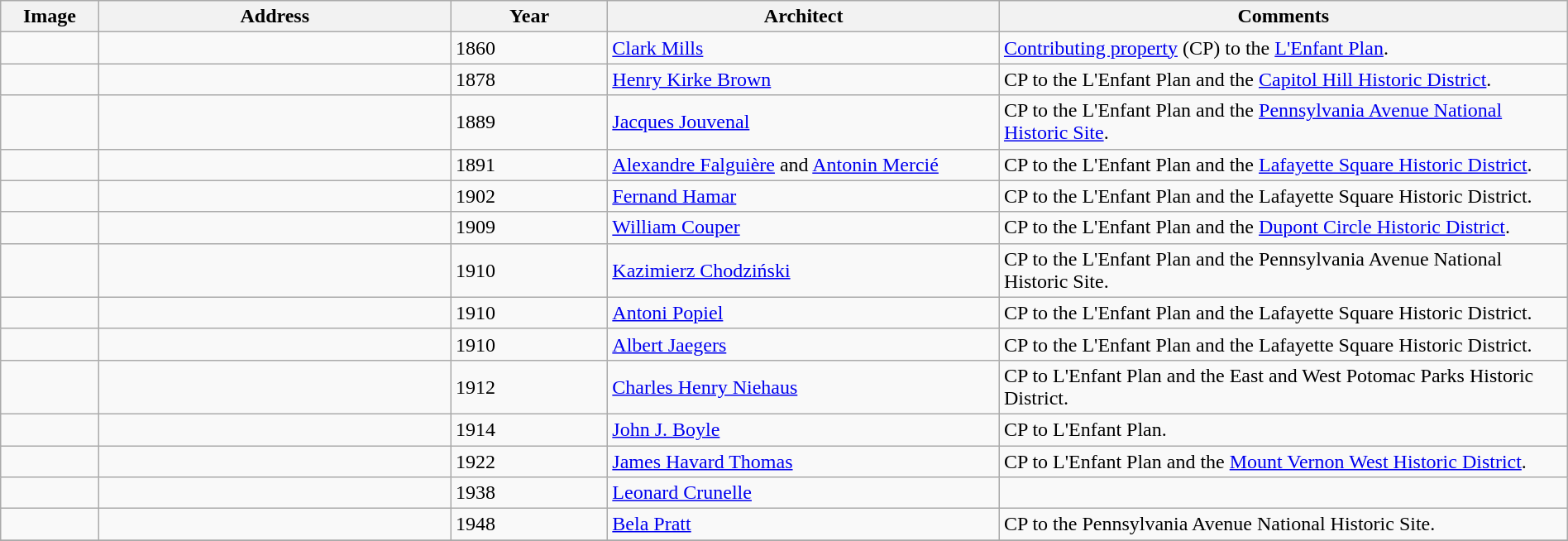<table class="wikitable sortable" style="width:100%">
<tr>
<th width = 5% ><strong>Image</strong></th>
<th width = 18% ><strong>Address</strong></th>
<th width = 8% ><strong>Year</strong></th>
<th width = 20% ><strong>Architect</strong></th>
<th width = 29% ><strong>Comments</strong></th>
</tr>
<tr ->
<td></td>
<td><br><small></small></td>
<td>1860</td>
<td><a href='#'>Clark Mills</a></td>
<td><a href='#'>Contributing property</a> (CP) to the <a href='#'>L'Enfant Plan</a>.</td>
</tr>
<tr ->
<td></td>
<td><br><small></small></td>
<td>1878</td>
<td><a href='#'>Henry Kirke Brown</a></td>
<td>CP to the L'Enfant Plan and the <a href='#'>Capitol Hill Historic District</a>.</td>
</tr>
<tr ->
<td></td>
<td><br><small></small></td>
<td>1889</td>
<td><a href='#'>Jacques Jouvenal</a></td>
<td>CP to the L'Enfant Plan and the <a href='#'>Pennsylvania Avenue National Historic Site</a>.</td>
</tr>
<tr ->
<td></td>
<td><br><small></small></td>
<td>1891</td>
<td><a href='#'>Alexandre Falguière</a> and <a href='#'>Antonin Mercié</a></td>
<td>CP to the L'Enfant Plan and the <a href='#'>Lafayette Square Historic District</a>.</td>
</tr>
<tr ->
<td></td>
<td><br><small></small></td>
<td>1902</td>
<td><a href='#'>Fernand Hamar</a></td>
<td>CP to the L'Enfant Plan and the Lafayette Square Historic District.</td>
</tr>
<tr ->
<td></td>
<td><br><small></small></td>
<td>1909</td>
<td><a href='#'>William Couper</a></td>
<td>CP to the L'Enfant Plan and the <a href='#'>Dupont Circle Historic District</a>.</td>
</tr>
<tr ->
<td></td>
<td><br><small></small></td>
<td>1910</td>
<td><a href='#'>Kazimierz Chodziński</a></td>
<td>CP to the L'Enfant Plan and the Pennsylvania Avenue National Historic Site.</td>
</tr>
<tr ->
<td></td>
<td><br><small></small></td>
<td>1910</td>
<td><a href='#'>Antoni Popiel</a></td>
<td>CP to the L'Enfant Plan and the Lafayette Square Historic District.</td>
</tr>
<tr ->
<td></td>
<td><br><small></small></td>
<td>1910</td>
<td><a href='#'>Albert Jaegers</a></td>
<td>CP to the L'Enfant Plan and the Lafayette Square Historic District.</td>
</tr>
<tr ->
<td></td>
<td><br><small></small></td>
<td>1912</td>
<td><a href='#'>Charles Henry Niehaus</a></td>
<td>CP to L'Enfant Plan and the East and West Potomac Parks Historic District.</td>
</tr>
<tr ->
<td></td>
<td><br><small></small></td>
<td>1914</td>
<td><a href='#'>John J. Boyle</a></td>
<td>CP to L'Enfant Plan.</td>
</tr>
<tr ->
<td></td>
<td><br><small></small></td>
<td>1922</td>
<td><a href='#'>James Havard Thomas</a></td>
<td>CP to L'Enfant Plan and the <a href='#'>Mount Vernon West Historic District</a>.</td>
</tr>
<tr ->
<td></td>
<td><br><small></small></td>
<td>1938</td>
<td><a href='#'>Leonard Crunelle</a></td>
<td></td>
</tr>
<tr ->
<td></td>
<td><br><small></small></td>
<td>1948</td>
<td><a href='#'>Bela Pratt</a></td>
<td>CP to the Pennsylvania Avenue National Historic Site.</td>
</tr>
<tr ->
</tr>
</table>
